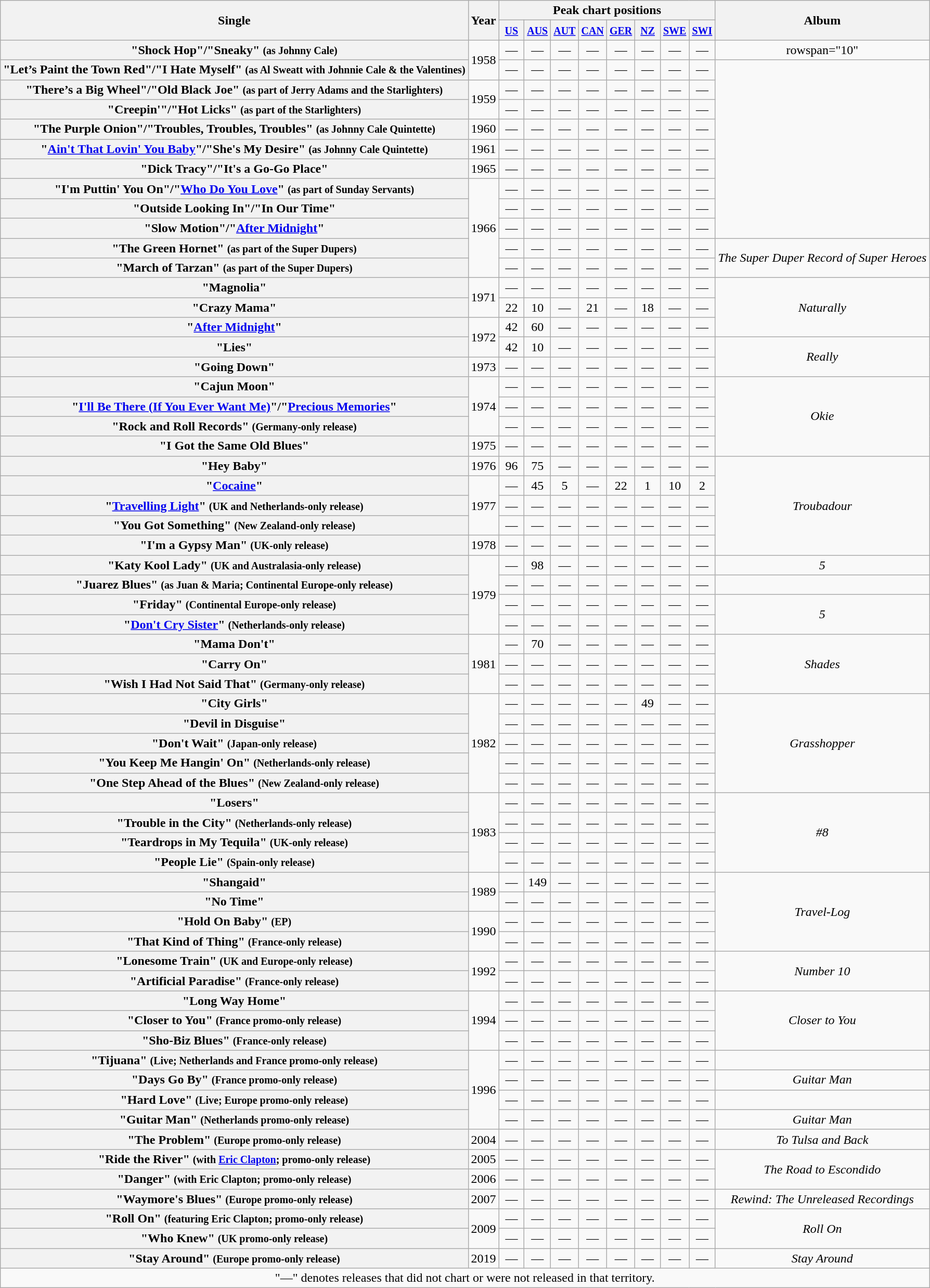<table class="wikitable plainrowheaders" style="text-align:center;">
<tr>
<th rowspan="2">Single</th>
<th rowspan="2">Year</th>
<th colspan="8">Peak chart positions</th>
<th rowspan="2">Album</th>
</tr>
<tr>
<th scope="col" width="25"><small><a href='#'>US</a></small><br></th>
<th scope="col" width="25"><small><a href='#'>AUS</a></small><br></th>
<th scope="col" width="25"><small><a href='#'>AUT</a></small><br></th>
<th scope="col" width="25"><small><a href='#'>CAN</a></small><br></th>
<th scope="col" width="25"><small><a href='#'>GER</a></small><br></th>
<th scope="col" width="25"><small><a href='#'>NZ</a></small><br></th>
<th scope="col" width="25"><small><a href='#'>SWE</a></small><br></th>
<th scope="col" width="25"><small><a href='#'>SWI</a></small><br></th>
</tr>
<tr>
<th scope="row">"Shock Hop"/"Sneaky" <small>(as Johnny Cale)</small></th>
<td rowspan="2" style="text-align:center;">1958</td>
<td style="text-align:center;">—</td>
<td style="text-align:center;">—</td>
<td>—</td>
<td style="text-align:center;">—</td>
<td style="text-align:center;">—</td>
<td style="text-align:center;">—</td>
<td style="text-align:center;">—</td>
<td style="text-align:center;">—</td>
<td>rowspan="10" </td>
</tr>
<tr>
<th scope="row">"Let’s Paint the Town Red"/"I Hate Myself" <small>(as Al Sweatt with Johnnie Cale & the Valentines)</small></th>
<td>—</td>
<td>—</td>
<td>—</td>
<td>—</td>
<td>—</td>
<td>—</td>
<td>—</td>
<td>—</td>
</tr>
<tr>
<th scope="row">"There’s a Big Wheel"/"Old Black Joe" <small>(as part of Jerry Adams and the Starlighters)</small></th>
<td rowspan="2">1959</td>
<td>—</td>
<td>—</td>
<td>—</td>
<td>—</td>
<td>—</td>
<td>—</td>
<td>—</td>
<td>—</td>
</tr>
<tr>
<th scope="row">"Creepin'"/"Hot Licks" <small>(as part of the Starlighters)</small></th>
<td>—</td>
<td>—</td>
<td>—</td>
<td>—</td>
<td>—</td>
<td>—</td>
<td>—</td>
<td>—</td>
</tr>
<tr>
<th scope="row">"The Purple Onion"/"Troubles, Troubles, Troubles" <small>(as Johnny Cale Quintette)</small></th>
<td>1960</td>
<td style="text-align:center;">—</td>
<td style="text-align:center;">—</td>
<td>—</td>
<td style="text-align:center;">—</td>
<td style="text-align:center;">—</td>
<td style="text-align:center;">—</td>
<td style="text-align:center;">—</td>
<td style="text-align:center;">—</td>
</tr>
<tr>
<th scope="row">"<a href='#'>Ain't That Lovin' You Baby</a>"/"She's My Desire" <small>(as Johnny Cale Quintette)</small></th>
<td>1961</td>
<td style="text-align:center;">—</td>
<td style="text-align:center;">—</td>
<td>—</td>
<td style="text-align:center;">—</td>
<td style="text-align:center;">—</td>
<td style="text-align:center;">—</td>
<td style="text-align:center;">—</td>
<td style="text-align:center;">—</td>
</tr>
<tr>
<th scope="row">"Dick Tracy"/"It's a Go-Go Place"</th>
<td>1965</td>
<td style="text-align:center;">—</td>
<td style="text-align:center;">—</td>
<td>—</td>
<td style="text-align:center;">—</td>
<td style="text-align:center;">—</td>
<td style="text-align:center;">—</td>
<td>—</td>
<td style="text-align:center;">—</td>
</tr>
<tr>
<th scope="row">"I'm Puttin' You On"/"<a href='#'>Who Do You Love</a>" <small>(as part of Sunday Servants)</small></th>
<td rowspan="5">1966</td>
<td>—</td>
<td>—</td>
<td>—</td>
<td>—</td>
<td>—</td>
<td>—</td>
<td>—</td>
<td>—</td>
</tr>
<tr>
<th scope="row">"Outside Looking In"/"In Our Time"</th>
<td style="text-align:center;">—</td>
<td style="text-align:center;">—</td>
<td>—</td>
<td style="text-align:center;">—</td>
<td style="text-align:center;">—</td>
<td style="text-align:center;">—</td>
<td style="text-align:center;">—</td>
<td style="text-align:center;">—</td>
</tr>
<tr>
<th scope="row">"Slow Motion"/"<a href='#'>After Midnight</a>"</th>
<td style="text-align:center;">—</td>
<td style="text-align:center;">—</td>
<td>—</td>
<td style="text-align:center;">—</td>
<td style="text-align:center;">—</td>
<td style="text-align:center;">—</td>
<td style="text-align:center;">—</td>
<td style="text-align:center;">—</td>
</tr>
<tr>
<th scope="row">"The Green Hornet" <small>(as part of the Super Dupers)</small></th>
<td>—</td>
<td>—</td>
<td>—</td>
<td>—</td>
<td>—</td>
<td>—</td>
<td>—</td>
<td>—</td>
<td rowspan="2"><em>The Super Duper Record of Super Heroes</em></td>
</tr>
<tr>
<th scope="row">"March of Tarzan" <small>(as part of the Super Dupers)</small></th>
<td>—</td>
<td>—</td>
<td>—</td>
<td>—</td>
<td>—</td>
<td>—</td>
<td>—</td>
<td>—</td>
</tr>
<tr>
<th scope="row">"Magnolia"</th>
<td rowspan="2">1971</td>
<td style="text-align:center;">—</td>
<td style="text-align:center;">—</td>
<td>—</td>
<td style="text-align:center;">—</td>
<td style="text-align:center;">—</td>
<td style="text-align:center;">—</td>
<td style="text-align:center;">—</td>
<td style="text-align:center;">—</td>
<td rowspan="3"><em>Naturally</em></td>
</tr>
<tr>
<th scope="row">"Crazy Mama"</th>
<td style="text-align:center;">22</td>
<td style="text-align:center;">10</td>
<td>—</td>
<td style="text-align:center;">21</td>
<td style="text-align:center;">—</td>
<td style="text-align:center;">18</td>
<td style="text-align:center;">—</td>
<td style="text-align:center;">—</td>
</tr>
<tr>
<th scope="row">"<a href='#'>After Midnight</a>"</th>
<td rowspan="2">1972</td>
<td style="text-align:center;">42</td>
<td style="text-align:center;">60</td>
<td>—</td>
<td style="text-align:center;">—</td>
<td style="text-align:center;">—</td>
<td style="text-align:center;">—</td>
<td>—</td>
<td style="text-align:center;">—</td>
</tr>
<tr>
<th scope="row">"Lies"</th>
<td style="text-align:center;">42</td>
<td style="text-align:center;">10</td>
<td>—</td>
<td style="text-align:center;">—</td>
<td style="text-align:center;">—</td>
<td style="text-align:center;">—</td>
<td style="text-align:center;">—</td>
<td style="text-align:center;">—</td>
<td rowspan="2"><em>Really</em></td>
</tr>
<tr>
<th scope="row">"Going Down"</th>
<td>1973</td>
<td style="text-align:center;">—</td>
<td style="text-align:center;">—</td>
<td>—</td>
<td style="text-align:center;">—</td>
<td style="text-align:center;">—</td>
<td style="text-align:center;">—</td>
<td style="text-align:center;">—</td>
<td style="text-align:center;">—</td>
</tr>
<tr>
<th scope="row">"Cajun Moon"</th>
<td rowspan="3">1974</td>
<td style="text-align:center;">—<br></td>
<td style="text-align:center;">—</td>
<td>—</td>
<td style="text-align:center;">—</td>
<td style="text-align:center;">—</td>
<td style="text-align:center;">—</td>
<td style="text-align:center;">—</td>
<td style="text-align:center;">—</td>
<td rowspan="4"><em>Okie</em></td>
</tr>
<tr>
<th scope="row">"<a href='#'>I'll Be There (If You Ever Want Me)</a>"/"<a href='#'>Precious Memories</a>"</th>
<td style="text-align:center;">—</td>
<td style="text-align:center;">—</td>
<td>—</td>
<td style="text-align:center;">—</td>
<td style="text-align:center;">—</td>
<td style="text-align:center;">—</td>
<td style="text-align:center;">—</td>
<td style="text-align:center;">—</td>
</tr>
<tr>
<th scope="row">"Rock and Roll Records" <small>(Germany-only release)</small></th>
<td style="text-align:center;">—</td>
<td style="text-align:center;">—</td>
<td>—</td>
<td style="text-align:center;">—</td>
<td style="text-align:center;">—</td>
<td style="text-align:center;">—</td>
<td style="text-align:center;">—</td>
<td style="text-align:center;">—</td>
</tr>
<tr>
<th scope="row">"I Got the Same Old Blues"</th>
<td>1975</td>
<td style="text-align:center;">—</td>
<td style="text-align:center;">—</td>
<td>—</td>
<td style="text-align:center;">—</td>
<td style="text-align:center;">—</td>
<td style="text-align:center;">—</td>
<td style="text-align:center;">—</td>
<td style="text-align:center;">—</td>
</tr>
<tr>
<th scope="row">"Hey Baby"</th>
<td>1976</td>
<td style="text-align:center;">96</td>
<td style="text-align:center;">75</td>
<td>—</td>
<td style="text-align:center;">—</td>
<td style="text-align:center;">—</td>
<td style="text-align:center;">—</td>
<td style="text-align:center;">—</td>
<td style="text-align:center;">—</td>
<td rowspan="5"><em>Troubadour</em></td>
</tr>
<tr>
<th scope="row">"<a href='#'>Cocaine</a>"</th>
<td rowspan="3">1977</td>
<td style="text-align:center;">—</td>
<td style="text-align:center;">45</td>
<td>5</td>
<td style="text-align:center;">—</td>
<td style="text-align:center;">22</td>
<td style="text-align:center;">1</td>
<td style="text-align:center;">10</td>
<td style="text-align:center;">2</td>
</tr>
<tr>
<th scope="row">"<a href='#'>Travelling Light</a>" <small>(UK and Netherlands-only release)</small></th>
<td style="text-align:center;">—</td>
<td style="text-align:center;">—</td>
<td>—</td>
<td style="text-align:center;">—</td>
<td style="text-align:center;">—</td>
<td style="text-align:center;">—</td>
<td style="text-align:center;">—</td>
<td style="text-align:center;">—</td>
</tr>
<tr>
<th scope="row">"You Got Something" <small>(New Zealand-only release)</small></th>
<td style="text-align:center;">—</td>
<td style="text-align:center;">—</td>
<td>—</td>
<td style="text-align:center;">—</td>
<td style="text-align:center;">—</td>
<td style="text-align:center;">—</td>
<td style="text-align:center;">—</td>
<td style="text-align:center;">—</td>
</tr>
<tr>
<th scope="row">"I'm a Gypsy Man" <small>(UK-only release)</small></th>
<td>1978</td>
<td style="text-align:center;">—</td>
<td style="text-align:center;">—</td>
<td>—</td>
<td style="text-align:center;">—</td>
<td style="text-align:center;">—</td>
<td style="text-align:center;">—</td>
<td style="text-align:center;">—</td>
<td style="text-align:center;">—</td>
</tr>
<tr>
<th scope="row">"Katy Kool Lady" <small>(UK and Australasia-only release)</small></th>
<td rowspan="4">1979</td>
<td style="text-align:center;">—</td>
<td style="text-align:center;">98</td>
<td>—</td>
<td style="text-align:center;">—</td>
<td style="text-align:center;">—</td>
<td style="text-align:center;">—</td>
<td style="text-align:center;">—</td>
<td style="text-align:center;">—</td>
<td><em>5</em></td>
</tr>
<tr>
<th scope="row">"Juarez Blues" <small>(as Juan & Maria; Continental Europe-only release)</small></th>
<td style="text-align:center;">—</td>
<td style="text-align:center;">—</td>
<td>—</td>
<td style="text-align:center;">—</td>
<td style="text-align:center;">—</td>
<td style="text-align:center;">—</td>
<td style="text-align:center;">—</td>
<td style="text-align:center;">—</td>
<td></td>
</tr>
<tr>
<th scope="row">"Friday" <small>(Continental Europe-only release)</small></th>
<td style="text-align:center;">—</td>
<td style="text-align:center;">—</td>
<td>—</td>
<td style="text-align:center;">—</td>
<td style="text-align:center;">—</td>
<td style="text-align:center;">—</td>
<td style="text-align:center;">—</td>
<td style="text-align:center;">—</td>
<td rowspan="2"><em>5</em></td>
</tr>
<tr>
<th scope="row">"<a href='#'>Don't Cry Sister</a>" <small>(Netherlands-only release)</small></th>
<td style="text-align:center;">—</td>
<td style="text-align:center;">—</td>
<td>—</td>
<td style="text-align:center;">—</td>
<td style="text-align:center;">—</td>
<td style="text-align:center;">—</td>
<td style="text-align:center;">—</td>
<td style="text-align:center;">—</td>
</tr>
<tr>
<th scope="row">"Mama Don't"</th>
<td rowspan="3">1981</td>
<td>—</td>
<td>70</td>
<td>—</td>
<td>—</td>
<td>—</td>
<td>—</td>
<td>—</td>
<td>—</td>
<td rowspan="3"><em>Shades</em></td>
</tr>
<tr>
<th scope="row">"Carry On"</th>
<td style="text-align:center;">—</td>
<td style="text-align:center;">—</td>
<td>—</td>
<td style="text-align:center;">—</td>
<td style="text-align:center;">—</td>
<td style="text-align:center;">—</td>
<td style="text-align:center;">—</td>
<td style="text-align:center;">—</td>
</tr>
<tr>
<th scope="row">"Wish I Had Not Said That" <small>(Germany-only release)</small></th>
<td style="text-align:center;">—</td>
<td style="text-align:center;">—</td>
<td>—</td>
<td style="text-align:center;">—</td>
<td style="text-align:center;">—</td>
<td style="text-align:center;">—</td>
<td style="text-align:center;">—</td>
<td style="text-align:center;">—</td>
</tr>
<tr>
<th scope="row">"City Girls"</th>
<td rowspan="5">1982</td>
<td style="text-align:center;">—</td>
<td style="text-align:center;">—</td>
<td>—</td>
<td style="text-align:center;">—</td>
<td style="text-align:center;">—</td>
<td style="text-align:center;">49</td>
<td style="text-align:center;">—</td>
<td style="text-align:center;">—</td>
<td rowspan="5"><em>Grasshopper</em></td>
</tr>
<tr>
<th scope="row">"Devil in Disguise"</th>
<td style="text-align:center;">—</td>
<td style="text-align:center;">—</td>
<td>—</td>
<td style="text-align:center;">—</td>
<td style="text-align:center;">—</td>
<td style="text-align:center;">—</td>
<td style="text-align:center;">—</td>
<td style="text-align:center;">—</td>
</tr>
<tr>
<th scope="row">"Don't Wait" <small>(Japan-only release)</small></th>
<td style="text-align:center;">—</td>
<td style="text-align:center;">—</td>
<td>—</td>
<td style="text-align:center;">—</td>
<td style="text-align:center;">—</td>
<td style="text-align:center;">—</td>
<td style="text-align:center;">—</td>
<td style="text-align:center;">—</td>
</tr>
<tr>
<th scope="row">"You Keep Me Hangin' On" <small>(Netherlands-only release)</small></th>
<td>—</td>
<td>—</td>
<td>—</td>
<td>—</td>
<td>—</td>
<td>—</td>
<td>—</td>
<td>—</td>
</tr>
<tr>
<th scope="row">"One Step Ahead of the Blues" <small>(New Zealand-only release)</small></th>
<td style="text-align:center;">—</td>
<td style="text-align:center;">—</td>
<td>—</td>
<td style="text-align:center;">—</td>
<td style="text-align:center;">—</td>
<td style="text-align:center;">—</td>
<td style="text-align:center;">—</td>
<td style="text-align:center;">—</td>
</tr>
<tr>
<th scope="row">"Losers"</th>
<td rowspan="4">1983</td>
<td>—</td>
<td>—</td>
<td>—</td>
<td>—</td>
<td>—</td>
<td>—</td>
<td>—</td>
<td>—</td>
<td rowspan="4"><em>#8</em></td>
</tr>
<tr>
<th scope="row">"Trouble in the City" <small>(Netherlands-only release)</small></th>
<td>—</td>
<td>—</td>
<td>—</td>
<td>—</td>
<td>—</td>
<td>—</td>
<td>—</td>
<td>—</td>
</tr>
<tr>
<th scope="row">"Teardrops in My Tequila" <small>(UK-only release)</small></th>
<td>—</td>
<td>—</td>
<td>—</td>
<td>—</td>
<td>—</td>
<td>—</td>
<td>—</td>
<td>—</td>
</tr>
<tr>
<th scope="row">"People Lie" <small>(Spain-only release)</small></th>
<td>—</td>
<td>—</td>
<td>—</td>
<td>—</td>
<td>—</td>
<td>—</td>
<td>—</td>
<td>—</td>
</tr>
<tr>
<th scope="row">"Shangaid"</th>
<td rowspan="2">1989</td>
<td>—</td>
<td>149</td>
<td>—</td>
<td>—</td>
<td>—</td>
<td>—</td>
<td>—</td>
<td>—</td>
<td rowspan="4"><em>Travel-Log</em></td>
</tr>
<tr>
<th scope="row">"No Time"</th>
<td>—</td>
<td>—</td>
<td>—</td>
<td>—</td>
<td>—</td>
<td>—</td>
<td>—</td>
<td>—</td>
</tr>
<tr>
<th scope="row">"Hold On Baby" <small>(EP)</small></th>
<td rowspan="2">1990</td>
<td>—</td>
<td>—</td>
<td>—</td>
<td>—</td>
<td>—</td>
<td>—</td>
<td>—</td>
<td>—</td>
</tr>
<tr>
<th scope="row">"That Kind of Thing" <small>(France-only release)</small></th>
<td>—</td>
<td>—</td>
<td>—</td>
<td>—</td>
<td>—</td>
<td>—</td>
<td>—</td>
<td>—</td>
</tr>
<tr>
<th scope="row">"Lonesome Train" <small>(UK and Europe-only release)</small></th>
<td rowspan="2">1992</td>
<td>—</td>
<td>—</td>
<td>—</td>
<td>—</td>
<td>—</td>
<td>—</td>
<td>—</td>
<td>—</td>
<td rowspan="2"><em>Number 10</em></td>
</tr>
<tr>
<th scope="row">"Artificial Paradise" <small>(France-only release)</small></th>
<td>—</td>
<td>—</td>
<td>—</td>
<td>—</td>
<td>—</td>
<td>—</td>
<td>—</td>
<td>—</td>
</tr>
<tr>
<th scope="row">"Long Way Home"</th>
<td rowspan="3">1994</td>
<td>—</td>
<td>—</td>
<td>—</td>
<td>—</td>
<td>—</td>
<td>—</td>
<td>—</td>
<td>—</td>
<td rowspan="3"><em>Closer to You</em></td>
</tr>
<tr>
<th scope="row">"Closer to You" <small>(France promo-only release)</small></th>
<td>—</td>
<td>—</td>
<td>—</td>
<td>—</td>
<td>—</td>
<td>—</td>
<td>—</td>
<td>—</td>
</tr>
<tr>
<th scope="row">"Sho-Biz Blues" <small>(France-only release)</small></th>
<td>—</td>
<td>—</td>
<td>—</td>
<td>—</td>
<td>—</td>
<td>—</td>
<td>—</td>
<td>—</td>
</tr>
<tr>
<th scope="row">"Tijuana" <small>(Live; Netherlands and France promo-only release)</small></th>
<td rowspan="4">1996</td>
<td>—</td>
<td>—</td>
<td>—</td>
<td>—</td>
<td>—</td>
<td>—</td>
<td>—</td>
<td>—</td>
<td></td>
</tr>
<tr>
<th scope="row">"Days Go By" <small>(France promo-only release)</small></th>
<td>—</td>
<td>—</td>
<td>—</td>
<td>—</td>
<td>—</td>
<td>—</td>
<td>—</td>
<td>—</td>
<td><em>Guitar Man</em></td>
</tr>
<tr>
<th scope="row">"Hard Love" <small>(Live; Europe promo-only release)</small></th>
<td>—</td>
<td>—</td>
<td>—</td>
<td>—</td>
<td>—</td>
<td>—</td>
<td>—</td>
<td>—</td>
<td></td>
</tr>
<tr>
<th scope="row">"Guitar Man" <small>(Netherlands promo-only release)</small></th>
<td>—</td>
<td>—</td>
<td>—</td>
<td>—</td>
<td>—</td>
<td>—</td>
<td>—</td>
<td>—</td>
<td><em>Guitar Man</em></td>
</tr>
<tr>
<th scope="row">"The Problem" <small>(Europe promo-only release)</small></th>
<td>2004</td>
<td>—</td>
<td>—</td>
<td>—</td>
<td>—</td>
<td>—</td>
<td>—</td>
<td>—</td>
<td>—</td>
<td><em>To Tulsa and Back</em></td>
</tr>
<tr>
<th scope="row">"Ride the River" <small>(with <a href='#'>Eric Clapton</a>; promo-only release)</small></th>
<td>2005</td>
<td>—</td>
<td>—</td>
<td>—</td>
<td>—</td>
<td>—</td>
<td>—</td>
<td>—</td>
<td>—</td>
<td rowspan="2"><em>The Road to Escondido</em></td>
</tr>
<tr>
<th scope="row">"Danger" <small>(with Eric Clapton; promo-only release)</small></th>
<td>2006</td>
<td>—</td>
<td>—</td>
<td>—</td>
<td>—</td>
<td>—</td>
<td>—</td>
<td>—</td>
<td>—</td>
</tr>
<tr>
<th scope="row">"Waymore's Blues" <small>(Europe promo-only release)</small></th>
<td>2007</td>
<td>—</td>
<td>—</td>
<td>—</td>
<td>—</td>
<td>—</td>
<td>—</td>
<td>—</td>
<td>—</td>
<td><em>Rewind: The Unreleased Recordings</em></td>
</tr>
<tr>
<th scope="row">"Roll On" <small>(featuring Eric Clapton; promo-only release)</small></th>
<td rowspan="2">2009</td>
<td>—</td>
<td>—</td>
<td>—</td>
<td>—</td>
<td>—</td>
<td>—</td>
<td>—</td>
<td>—</td>
<td rowspan="2"><em>Roll On</em></td>
</tr>
<tr>
<th scope="row">"Who Knew" <small>(UK promo-only release)</small></th>
<td>—</td>
<td>—</td>
<td>—</td>
<td>—</td>
<td>—</td>
<td>—</td>
<td>—</td>
<td>—</td>
</tr>
<tr>
<th scope="row">"Stay Around" <small>(Europe promo-only release)</small></th>
<td>2019</td>
<td>—</td>
<td>—</td>
<td>—</td>
<td>—</td>
<td>—</td>
<td>—</td>
<td>—</td>
<td>—</td>
<td><em>Stay Around</em></td>
</tr>
<tr>
<td colspan="11">"—" denotes releases that did not chart or were not released in that territory.</td>
</tr>
</table>
